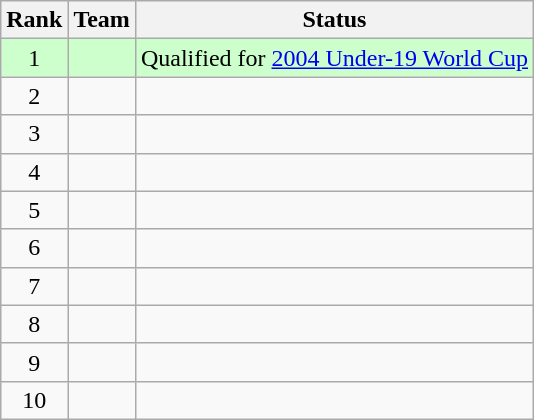<table class="wikitable" style="text-align:center">
<tr>
<th>Rank</th>
<th>Team</th>
<th>Status</th>
</tr>
<tr style="background:#cfc">
<td>1</td>
<td style="text-align:left"></td>
<td>Qualified for <a href='#'>2004 Under-19 World Cup</a></td>
</tr>
<tr>
<td>2</td>
<td style="text-align:left"></td>
<td></td>
</tr>
<tr>
<td>3</td>
<td style="text-align:left"></td>
<td></td>
</tr>
<tr>
<td>4</td>
<td style="text-align:left"></td>
<td></td>
</tr>
<tr>
<td>5</td>
<td style="text-align:left"></td>
<td></td>
</tr>
<tr>
<td>6</td>
<td style="text-align:left"></td>
<td></td>
</tr>
<tr>
<td>7</td>
<td style="text-align:left"></td>
<td></td>
</tr>
<tr>
<td>8</td>
<td style="text-align:left"></td>
<td></td>
</tr>
<tr>
<td>9</td>
<td style="text-align:left"></td>
<td></td>
</tr>
<tr>
<td>10</td>
<td style="text-align:left"></td>
<td></td>
</tr>
</table>
